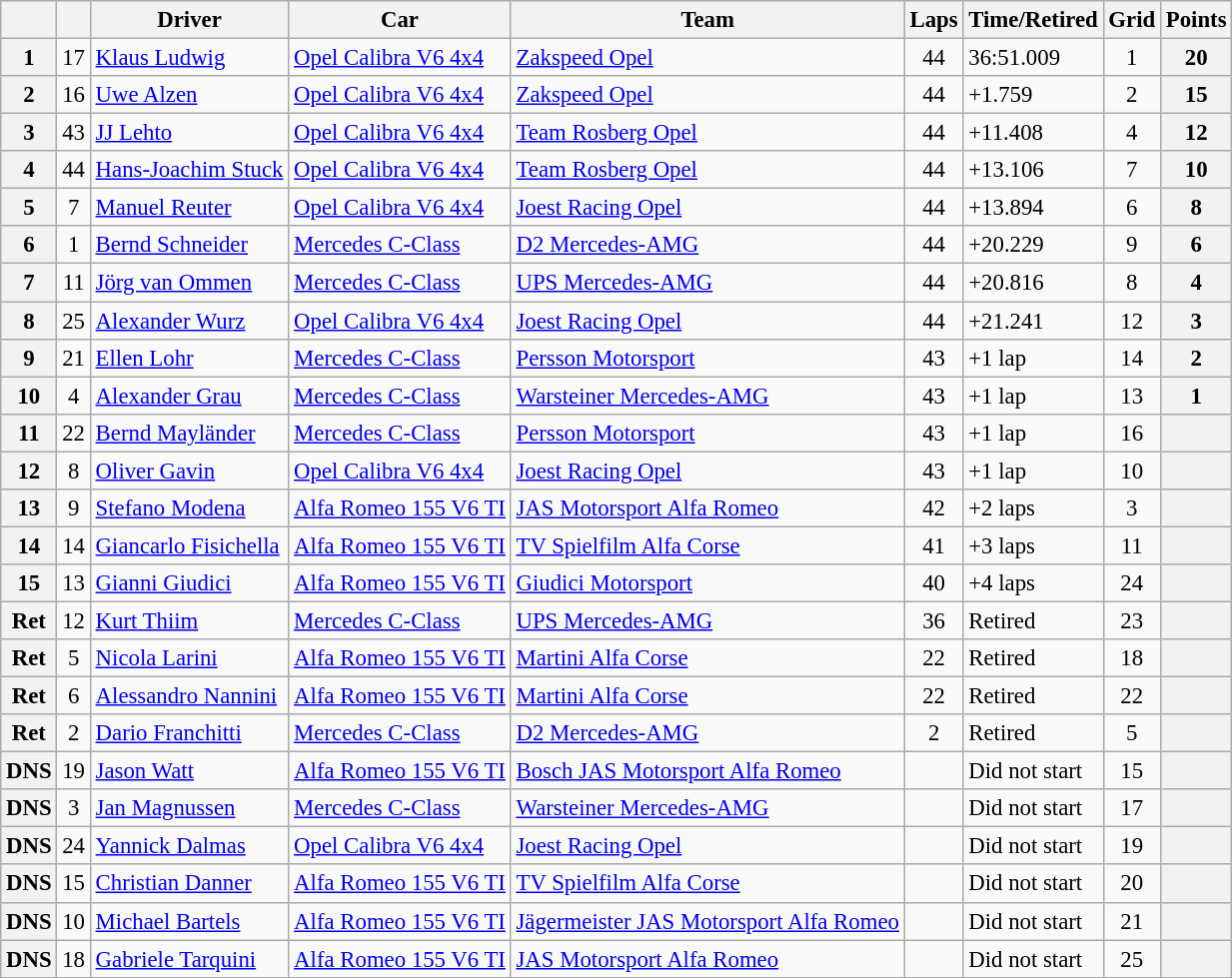<table class="wikitable sortable" style="font-size:95%">
<tr>
<th></th>
<th></th>
<th>Driver</th>
<th>Car</th>
<th>Team</th>
<th>Laps</th>
<th>Time/Retired</th>
<th>Grid</th>
<th>Points</th>
</tr>
<tr>
<th>1</th>
<td align=center>17</td>
<td> <a href='#'>Klaus Ludwig</a></td>
<td><a href='#'>Opel Calibra V6 4x4</a></td>
<td> <a href='#'>Zakspeed Opel</a></td>
<td align=center>44</td>
<td>36:51.009</td>
<td align=center>1</td>
<th>20</th>
</tr>
<tr>
<th>2</th>
<td align=center>16</td>
<td> <a href='#'>Uwe Alzen</a></td>
<td><a href='#'>Opel Calibra V6 4x4</a></td>
<td> <a href='#'>Zakspeed Opel</a></td>
<td align=center>44</td>
<td>+1.759</td>
<td align=center>2</td>
<th>15</th>
</tr>
<tr>
<th>3</th>
<td align=center>43</td>
<td> <a href='#'>JJ Lehto</a></td>
<td><a href='#'>Opel Calibra V6 4x4</a></td>
<td> <a href='#'>Team Rosberg Opel</a></td>
<td align=center>44</td>
<td>+11.408</td>
<td align=center>4</td>
<th>12</th>
</tr>
<tr>
<th>4</th>
<td align=center>44</td>
<td> <a href='#'>Hans-Joachim Stuck</a></td>
<td><a href='#'>Opel Calibra V6 4x4</a></td>
<td> <a href='#'>Team Rosberg Opel</a></td>
<td align=center>44</td>
<td>+13.106</td>
<td align=center>7</td>
<th>10</th>
</tr>
<tr>
<th>5</th>
<td align=center>7</td>
<td> <a href='#'>Manuel Reuter</a></td>
<td><a href='#'>Opel Calibra V6 4x4</a></td>
<td> <a href='#'>Joest Racing Opel</a></td>
<td align=center>44</td>
<td>+13.894</td>
<td align=center>6</td>
<th>8</th>
</tr>
<tr>
<th>6</th>
<td align=center>1</td>
<td> <a href='#'>Bernd Schneider</a></td>
<td><a href='#'>Mercedes C-Class</a></td>
<td> <a href='#'>D2 Mercedes-AMG</a></td>
<td align=center>44</td>
<td>+20.229</td>
<td align=center>9</td>
<th>6</th>
</tr>
<tr>
<th>7</th>
<td align=center>11</td>
<td> <a href='#'>Jörg van Ommen</a></td>
<td><a href='#'>Mercedes C-Class</a></td>
<td> <a href='#'>UPS Mercedes-AMG</a></td>
<td align=center>44</td>
<td>+20.816</td>
<td align=center>8</td>
<th>4</th>
</tr>
<tr>
<th>8</th>
<td align=center>25</td>
<td> <a href='#'>Alexander Wurz</a></td>
<td><a href='#'>Opel Calibra V6 4x4</a></td>
<td> <a href='#'>Joest Racing Opel</a></td>
<td align=center>44</td>
<td>+21.241</td>
<td align=center>12</td>
<th>3</th>
</tr>
<tr>
<th>9</th>
<td align=center>21</td>
<td> <a href='#'>Ellen Lohr</a></td>
<td><a href='#'>Mercedes C-Class</a></td>
<td> <a href='#'>Persson Motorsport</a></td>
<td align=center>43</td>
<td>+1 lap</td>
<td align=center>14</td>
<th>2</th>
</tr>
<tr>
<th>10</th>
<td align=center>4</td>
<td> <a href='#'>Alexander Grau</a></td>
<td><a href='#'>Mercedes C-Class</a></td>
<td> <a href='#'>Warsteiner Mercedes-AMG</a></td>
<td align=center>43</td>
<td>+1 lap</td>
<td align=center>13</td>
<th>1</th>
</tr>
<tr>
<th>11</th>
<td align=center>22</td>
<td> <a href='#'>Bernd Mayländer</a></td>
<td><a href='#'>Mercedes C-Class</a></td>
<td> <a href='#'>Persson Motorsport</a></td>
<td align=center>43</td>
<td>+1 lap</td>
<td align=center>16</td>
<th></th>
</tr>
<tr>
<th>12</th>
<td align=center>8</td>
<td> <a href='#'>Oliver Gavin</a></td>
<td><a href='#'>Opel Calibra V6 4x4</a></td>
<td> <a href='#'>Joest Racing Opel</a></td>
<td align=center>43</td>
<td>+1 lap</td>
<td align=center>10</td>
<th></th>
</tr>
<tr>
<th>13</th>
<td align=center>9</td>
<td> <a href='#'>Stefano Modena</a></td>
<td><a href='#'>Alfa Romeo 155 V6 TI</a></td>
<td> <a href='#'>JAS Motorsport Alfa Romeo</a></td>
<td align=center>42</td>
<td>+2 laps</td>
<td align=center>3</td>
<th></th>
</tr>
<tr>
<th>14</th>
<td align=center>14</td>
<td> <a href='#'>Giancarlo Fisichella</a></td>
<td><a href='#'>Alfa Romeo 155 V6 TI</a></td>
<td> <a href='#'>TV Spielfilm Alfa Corse</a></td>
<td align=center>41</td>
<td>+3 laps</td>
<td align=center>11</td>
<th></th>
</tr>
<tr>
<th>15</th>
<td align=center>13</td>
<td> <a href='#'>Gianni Giudici</a></td>
<td><a href='#'>Alfa Romeo 155 V6 TI</a></td>
<td> <a href='#'>Giudici Motorsport</a></td>
<td align=center>40</td>
<td>+4 laps</td>
<td align=center>24</td>
<th></th>
</tr>
<tr>
<th>Ret</th>
<td align=center>12</td>
<td> <a href='#'>Kurt Thiim</a></td>
<td><a href='#'>Mercedes C-Class</a></td>
<td> <a href='#'>UPS Mercedes-AMG</a></td>
<td align=center>36</td>
<td>Retired</td>
<td align=center>23</td>
<th></th>
</tr>
<tr>
<th>Ret</th>
<td align=center>5</td>
<td> <a href='#'>Nicola Larini</a></td>
<td><a href='#'>Alfa Romeo 155 V6 TI</a></td>
<td> <a href='#'>Martini Alfa Corse</a></td>
<td align=center>22</td>
<td>Retired</td>
<td align=center>18</td>
<th></th>
</tr>
<tr>
<th>Ret</th>
<td align=center>6</td>
<td> <a href='#'>Alessandro Nannini</a></td>
<td><a href='#'>Alfa Romeo 155 V6 TI</a></td>
<td> <a href='#'>Martini Alfa Corse</a></td>
<td align=center>22</td>
<td>Retired</td>
<td align=center>22</td>
<th></th>
</tr>
<tr>
<th>Ret</th>
<td align=center>2</td>
<td> <a href='#'>Dario Franchitti</a></td>
<td><a href='#'>Mercedes C-Class</a></td>
<td> <a href='#'>D2 Mercedes-AMG</a></td>
<td align=center>2</td>
<td>Retired</td>
<td align=center>5</td>
<th></th>
</tr>
<tr>
<th>DNS</th>
<td align=center>19</td>
<td> <a href='#'>Jason Watt</a></td>
<td><a href='#'>Alfa Romeo 155 V6 TI</a></td>
<td> <a href='#'>Bosch JAS Motorsport Alfa Romeo</a></td>
<td align=center></td>
<td>Did not start</td>
<td align=center>15</td>
<th></th>
</tr>
<tr>
<th>DNS</th>
<td align=center>3</td>
<td> <a href='#'>Jan Magnussen</a></td>
<td><a href='#'>Mercedes C-Class</a></td>
<td> <a href='#'>Warsteiner Mercedes-AMG</a></td>
<td align=center></td>
<td>Did not start</td>
<td align=center>17</td>
<th></th>
</tr>
<tr>
<th>DNS</th>
<td align=center>24</td>
<td> <a href='#'>Yannick Dalmas</a></td>
<td><a href='#'>Opel Calibra V6 4x4</a></td>
<td> <a href='#'>Joest Racing Opel</a></td>
<td align=center></td>
<td>Did not start</td>
<td align=center>19</td>
<th></th>
</tr>
<tr>
<th>DNS</th>
<td align=center>15</td>
<td> <a href='#'>Christian Danner</a></td>
<td><a href='#'>Alfa Romeo 155 V6 TI</a></td>
<td> <a href='#'>TV Spielfilm Alfa Corse</a></td>
<td align=center></td>
<td>Did not start</td>
<td align=center>20</td>
<th></th>
</tr>
<tr>
<th>DNS</th>
<td align=center>10</td>
<td> <a href='#'>Michael Bartels</a></td>
<td><a href='#'>Alfa Romeo 155 V6 TI</a></td>
<td> <a href='#'>Jägermeister JAS Motorsport Alfa Romeo</a></td>
<td align=center></td>
<td>Did not start</td>
<td align=center>21</td>
<th></th>
</tr>
<tr>
<th>DNS</th>
<td align=center>18</td>
<td> <a href='#'>Gabriele Tarquini</a></td>
<td><a href='#'>Alfa Romeo 155 V6 TI</a></td>
<td> <a href='#'>JAS Motorsport Alfa Romeo</a></td>
<td align=center></td>
<td>Did not start</td>
<td align=center>25</td>
<th></th>
</tr>
<tr>
</tr>
</table>
